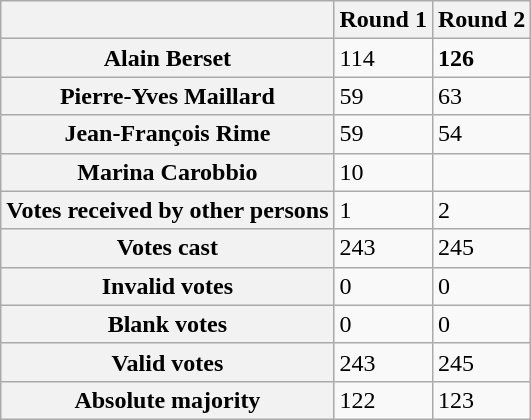<table class="wikitable">
<tr>
<th></th>
<th>Round 1</th>
<th>Round 2</th>
</tr>
<tr>
<th>Alain Berset</th>
<td>114</td>
<td><strong>126</strong></td>
</tr>
<tr>
<th>Pierre-Yves Maillard</th>
<td>59</td>
<td>63</td>
</tr>
<tr>
<th>Jean-François Rime</th>
<td>59</td>
<td>54</td>
</tr>
<tr>
<th>Marina Carobbio</th>
<td>10</td>
<td></td>
</tr>
<tr>
<th>Votes received by other persons</th>
<td>1</td>
<td>2</td>
</tr>
<tr>
<th>Votes cast</th>
<td>243</td>
<td>245</td>
</tr>
<tr>
<th>Invalid votes</th>
<td>0</td>
<td>0</td>
</tr>
<tr>
<th>Blank votes</th>
<td>0</td>
<td>0</td>
</tr>
<tr>
<th>Valid votes</th>
<td>243</td>
<td>245</td>
</tr>
<tr>
<th>Absolute majority</th>
<td>122</td>
<td>123</td>
</tr>
</table>
